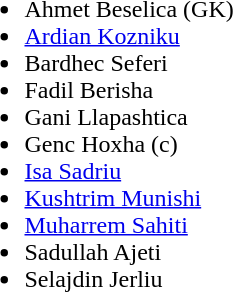<table style="float:left; margin-right:5em;">
<tr>
<td><br><ul><li>Ahmet Beselica (GK)</li><li><a href='#'>Ardian Kozniku</a></li><li>Bardhec Seferi</li><li>Fadil Berisha</li><li>Gani Llapashtica</li><li>Genc Hoxha (c)</li><li><a href='#'>Isa Sadriu</a></li><li><a href='#'>Kushtrim Munishi</a></li><li><a href='#'>Muharrem Sahiti</a></li><li>Sadullah Ajeti</li><li>Selajdin Jerliu</li></ul></td>
</tr>
</table>
